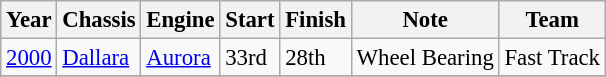<table class="wikitable" style="font-size: 95%;">
<tr>
<th>Year</th>
<th>Chassis</th>
<th>Engine</th>
<th>Start</th>
<th>Finish</th>
<th>Note</th>
<th>Team</th>
</tr>
<tr>
<td><a href='#'>2000</a></td>
<td><a href='#'>Dallara</a></td>
<td><a href='#'>Aurora</a></td>
<td>33rd</td>
<td>28th</td>
<td>Wheel Bearing</td>
<td>Fast Track</td>
</tr>
<tr>
</tr>
</table>
